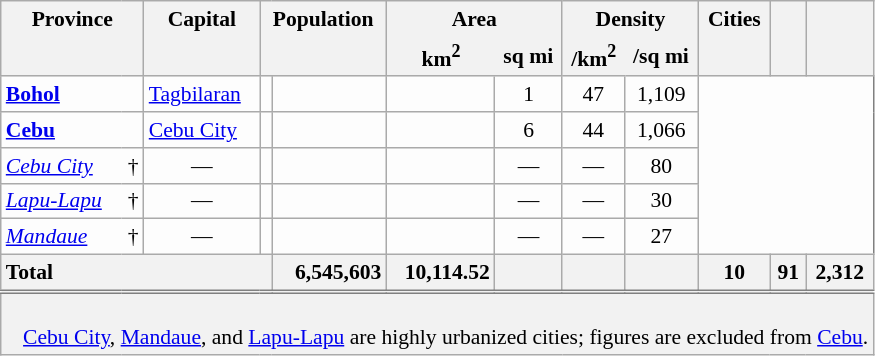<table class="wikitable sortable" style="text-align:center;font-size:90%;background-color:#FDFDFD;border:1pt solid grey;">
<tr>
<th scope="col" style="border-bottom:none;" colspan=2 class="unsortable">Province </th>
<th scope="col" style="border-bottom:none;" class="unsortable">Capital</th>
<th scope="col" style="border-bottom:none;white-space:nowrap;" class="unsortable" colspan=2>Population </th>
<th scope="col" style="border-bottom:none;" colspan=2>Area</th>
<th scope="col" style="border-bottom:none;" colspan=2>Density</th>
<th scope="col" style="border-bottom:none;" class="unsortable">Cities</th>
<th scope="col" style="border-bottom:none;" class="unsortable"></th>
<th scope="col" style="border-bottom:none;" class="unsortable"></th>
</tr>
<tr>
<th scope="col" style="border-top:none;" colspan=2></th>
<th scope="col" style="border-top:none;"></th>
<th scope="col" style="border-top:none;" colspan=2></th>
<th scope="col" style="border-style:none none solid solid;">km<sup>2</sup></th>
<th scope="col" style="border-style:none solid solid none;white-space:nowrap;" class="unsortable">sq mi</th>
<th scope="col" style="border-style:none none solid solid;">/km<sup>2</sup></th>
<th scope="col" style="border-style:none solid solid none;white-space:nowrap;" class="unsortable">/sq mi</th>
<th scope="col" style="border-top:none;"></th>
<th scope="col" style="border-top:none;"></th>
<th scope="col" style="border-top:none;"></th>
</tr>
<tr>
<th scope="row" style="text-align:left;background-color:initial;" colspan=2><a href='#'>Bohol</a></th>
<td style="text-align:left;"><a href='#'>Tagbilaran</a></td>
<td></td>
<td></td>
<td></td>
<td>1</td>
<td>47</td>
<td>1,109</td>
</tr>
<tr>
<th scope="row" style="text-align:left;background-color:initial;" colspan=2><a href='#'>Cebu</a></th>
<td style="text-align:left;"><a href='#'>Cebu City</a></td>
<td></td>
<td></td>
<td></td>
<td>6</td>
<td>44</td>
<td>1,066</td>
</tr>
<tr>
<th scope="row" style="text-align:left;background-color:initial;border-right:0;font-weight:normal;font-style:italic;"><a href='#'>Cebu City</a></th>
<td style="text-align:right;border-left:0;">†</td>
<td>—</td>
<td></td>
<td></td>
<td></td>
<td>—</td>
<td>—</td>
<td>80</td>
</tr>
<tr>
<th scope="row" style="text-align:left;background-color:initial;border-right:0;font-weight:normal;font-style:italic;"><a href='#'>Lapu-Lapu</a></th>
<td style="text-align:right;border-left:0;">†</td>
<td>—</td>
<td></td>
<td></td>
<td></td>
<td>—</td>
<td>—</td>
<td>30</td>
</tr>
<tr>
<th scope="row" style="text-align:left;background-color:initial;border-right:0;font-weight:normal;font-style:italic;"><a href='#'>Mandaue</a></th>
<td style="text-align:right;border-left:0;">†</td>
<td>—</td>
<td></td>
<td></td>
<td></td>
<td>—</td>
<td>—</td>
<td>27</td>
</tr>
<tr class="sortbottom">
<th scope="row" colspan=4 style="text-align:left;">Total</th>
<th scope="col" style="text-align:right;">6,545,603</th>
<th scope="col" style="text-align:right;">10,114.52</th>
<th scope="col" style="text-align:right;"></th>
<th scope="col" style="text-align:right;"></th>
<th scope="col" style="text-align:right;"></th>
<th scope="col">10</th>
<th scope="col">91</th>
<th scope="col">2,312</th>
</tr>
<tr class="sortbottom" style="text-align:left;background-color:#F2F2F2;border-top:double grey;">
<td colspan=13 style="padding-left:1em;"><br> <a href='#'>Cebu City</a>, <a href='#'>Mandaue</a>, and <a href='#'>Lapu-Lapu</a> are highly urbanized cities; figures are excluded from <a href='#'>Cebu</a>.</td>
</tr>
</table>
